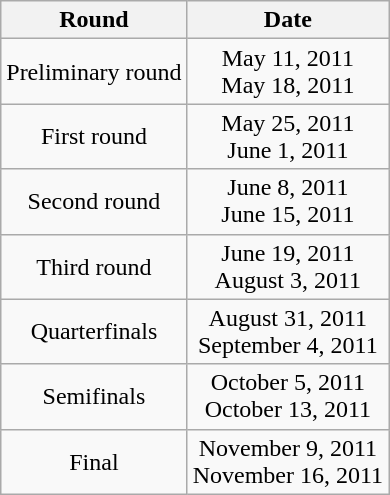<table class="wikitable" style="text-align: center">
<tr>
<th>Round</th>
<th>Date</th>
</tr>
<tr>
<td>Preliminary round</td>
<td>May 11, 2011<br>May 18, 2011</td>
</tr>
<tr>
<td>First round</td>
<td>May 25, 2011<br>June 1, 2011</td>
</tr>
<tr>
<td>Second round</td>
<td>June 8, 2011<br>June 15, 2011</td>
</tr>
<tr>
<td>Third round</td>
<td>June 19, 2011<br>August 3, 2011</td>
</tr>
<tr>
<td>Quarterfinals</td>
<td>August 31, 2011<br>September 4, 2011</td>
</tr>
<tr>
<td>Semifinals</td>
<td>October 5, 2011<br>October 13, 2011</td>
</tr>
<tr>
<td>Final</td>
<td>November 9, 2011<br>November 16, 2011</td>
</tr>
</table>
